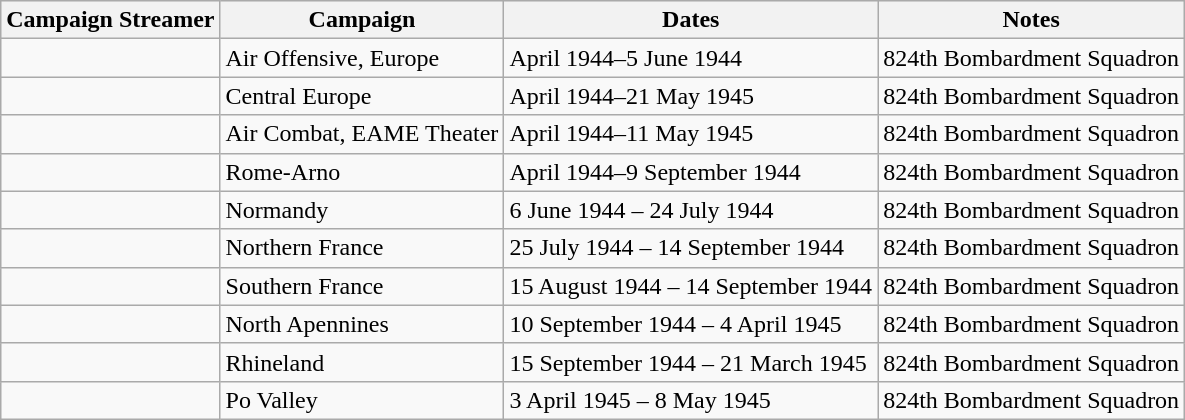<table class="wikitable">
<tr style="background:#efefef;">
<th>Campaign Streamer</th>
<th>Campaign</th>
<th>Dates</th>
<th>Notes</th>
</tr>
<tr>
<td></td>
<td>Air Offensive, Europe</td>
<td>April 1944–5 June 1944</td>
<td>824th Bombardment Squadron</td>
</tr>
<tr>
<td></td>
<td>Central Europe</td>
<td>April 1944–21 May 1945</td>
<td>824th Bombardment Squadron</td>
</tr>
<tr>
<td></td>
<td>Air Combat, EAME Theater</td>
<td>April 1944–11 May 1945</td>
<td>824th Bombardment Squadron</td>
</tr>
<tr>
<td></td>
<td>Rome-Arno</td>
<td>April 1944–9 September 1944</td>
<td>824th Bombardment Squadron</td>
</tr>
<tr>
<td></td>
<td>Normandy</td>
<td>6 June 1944 – 24 July 1944</td>
<td>824th Bombardment Squadron</td>
</tr>
<tr>
<td></td>
<td>Northern France</td>
<td>25 July 1944 – 14 September 1944</td>
<td>824th Bombardment Squadron</td>
</tr>
<tr>
<td></td>
<td>Southern France</td>
<td>15 August 1944 – 14 September 1944</td>
<td>824th Bombardment Squadron</td>
</tr>
<tr>
<td></td>
<td>North Apennines</td>
<td>10 September 1944 – 4 April 1945</td>
<td>824th Bombardment Squadron</td>
</tr>
<tr>
<td></td>
<td>Rhineland</td>
<td>15 September 1944 – 21 March 1945</td>
<td>824th Bombardment Squadron</td>
</tr>
<tr>
<td></td>
<td>Po Valley</td>
<td>3 April 1945 – 8 May 1945</td>
<td>824th Bombardment Squadron</td>
</tr>
</table>
